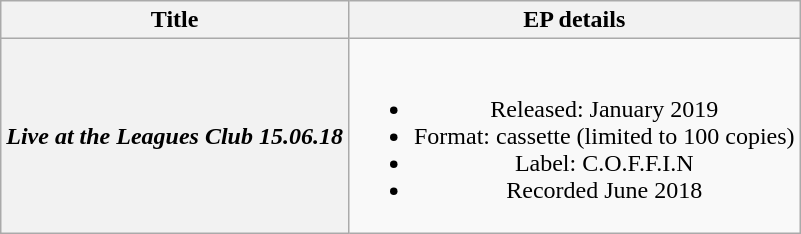<table class="wikitable plainrowheaders" style="text-align:center">
<tr>
<th scope="col">Title</th>
<th scope="col">EP details</th>
</tr>
<tr>
<th scope="row"><em> Live at the Leagues Club 15.06.18</em></th>
<td><br><ul><li>Released: January 2019</li><li>Format: cassette (limited to 100 copies)</li><li>Label: C.O.F.F.I.N</li><li>Recorded June 2018</li></ul></td>
</tr>
</table>
